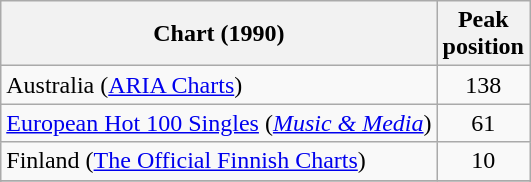<table class="wikitable sortable">
<tr>
<th>Chart (1990)</th>
<th>Peak<br>position</th>
</tr>
<tr>
<td>Australia (<a href='#'>ARIA Charts</a>)</td>
<td style="text-align:center;">138</td>
</tr>
<tr>
<td><a href='#'>European Hot 100 Singles</a> (<em><a href='#'>Music & Media</a></em>)</td>
<td style="text-align:center;">61</td>
</tr>
<tr>
<td>Finland (<a href='#'>The Official Finnish Charts</a>)</td>
<td style="text-align:center;">10</td>
</tr>
<tr>
</tr>
<tr>
</tr>
</table>
